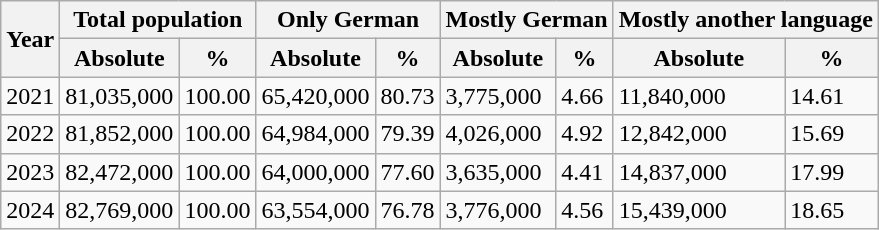<table class="wikitable sortable">
<tr>
<th rowspan="2">Year</th>
<th colspan="2">Total population</th>
<th colspan="2">Only German</th>
<th colspan="2">Mostly German</th>
<th colspan="2">Mostly another language</th>
</tr>
<tr>
<th>Absolute</th>
<th>%</th>
<th>Absolute</th>
<th>%</th>
<th>Absolute</th>
<th>%</th>
<th>Absolute</th>
<th>%</th>
</tr>
<tr>
<td align="right">2021</td>
<td>81,035,000</td>
<td>100.00</td>
<td>65,420,000</td>
<td>80.73</td>
<td>3,775,000</td>
<td>4.66</td>
<td>11,840,000</td>
<td>14.61</td>
</tr>
<tr>
<td align="right">2022</td>
<td>81,852,000</td>
<td>100.00</td>
<td>64,984,000</td>
<td>79.39</td>
<td>4,026,000</td>
<td>4.92</td>
<td>12,842,000</td>
<td>15.69</td>
</tr>
<tr>
<td align="right">2023</td>
<td>82,472,000</td>
<td>100.00</td>
<td>64,000,000</td>
<td>77.60</td>
<td>3,635,000</td>
<td>4.41</td>
<td>14,837,000</td>
<td>17.99</td>
</tr>
<tr>
<td align="right">2024</td>
<td>82,769,000</td>
<td>100.00</td>
<td>63,554,000</td>
<td>76.78</td>
<td>3,776,000</td>
<td>4.56</td>
<td>15,439,000</td>
<td>18.65</td>
</tr>
</table>
